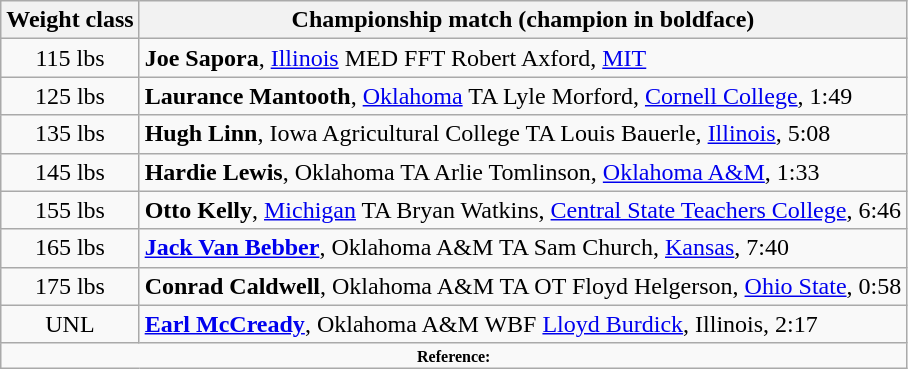<table class="wikitable" style="text-align:center">
<tr>
<th>Weight class</th>
<th>Championship match (champion in boldface)</th>
</tr>
<tr>
<td>115 lbs</td>
<td align=left><strong>Joe Sapora</strong>, <a href='#'>Illinois</a> MED FFT Robert Axford, <a href='#'>MIT</a></td>
</tr>
<tr>
<td>125 lbs</td>
<td align=left><strong>Laurance Mantooth</strong>, <a href='#'>Oklahoma</a> TA Lyle Morford, <a href='#'>Cornell College</a>, 1:49</td>
</tr>
<tr>
<td>135 lbs</td>
<td align=left><strong>Hugh Linn</strong>, Iowa Agricultural College TA Louis Bauerle, <a href='#'>Illinois</a>, 5:08</td>
</tr>
<tr>
<td>145 lbs</td>
<td align=left><strong>Hardie Lewis</strong>, Oklahoma TA Arlie Tomlinson, <a href='#'>Oklahoma A&M</a>, 1:33</td>
</tr>
<tr>
<td>155 lbs</td>
<td align=left><strong>Otto Kelly</strong>, <a href='#'>Michigan</a> TA Bryan Watkins, <a href='#'>Central State Teachers College</a>, 6:46</td>
</tr>
<tr>
<td>165 lbs</td>
<td align=left><a href='#'><strong>Jack Van Bebber</strong></a>, Oklahoma A&M TA Sam Church, <a href='#'>Kansas</a>, 7:40</td>
</tr>
<tr>
<td>175 lbs</td>
<td align=left><strong>Conrad Caldwell</strong>, Oklahoma A&M TA OT Floyd Helgerson, <a href='#'>Ohio State</a>, 0:58</td>
</tr>
<tr>
<td>UNL</td>
<td align=left><strong><a href='#'>Earl McCready</a></strong>, Oklahoma A&M WBF <a href='#'>Lloyd Burdick</a>, Illinois, 2:17</td>
</tr>
<tr>
<td colspan="2"  style="font-size:8pt; text-align:center;"><strong>Reference:</strong></td>
</tr>
</table>
